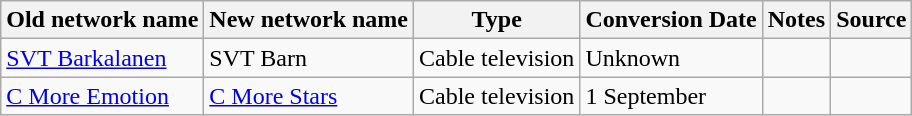<table class="wikitable">
<tr>
<th>Old network name</th>
<th>New network name</th>
<th>Type</th>
<th>Conversion Date</th>
<th>Notes</th>
<th>Source</th>
</tr>
<tr>
<td><a href='#'>SVT Barkalanen</a></td>
<td>SVT Barn</td>
<td>Cable television</td>
<td>Unknown</td>
<td></td>
<td></td>
</tr>
<tr>
<td><a href='#'>C More Emotion</a></td>
<td><a href='#'>C More Stars</a></td>
<td>Cable television</td>
<td>1 September</td>
<td></td>
<td></td>
</tr>
</table>
